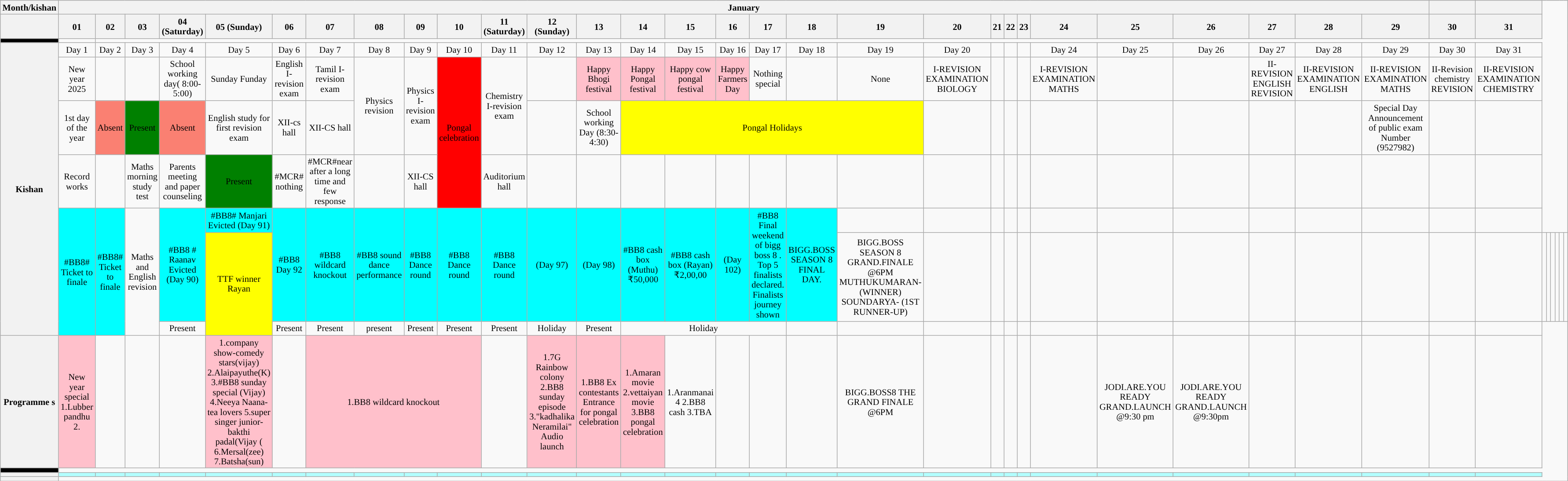<table class="wikitable" style="text-align:center; width:100%; font-size:85%; line-height:15px;">
<tr>
<th>Month/kishan</th>
<th colspan="29">January</th>
<th></th>
<th></th>
</tr>
<tr>
<th style="width:5%;"></th>
<th>01</th>
<th>02</th>
<th>03</th>
<th>04 (Saturday)</th>
<th>05 (Sunday)</th>
<th>06</th>
<th>07</th>
<th>08</th>
<th>09</th>
<th>10</th>
<th>11 (Saturday)</th>
<th>12 (Sunday)</th>
<th>13</th>
<th>14</th>
<th>15</th>
<th>16</th>
<th>17</th>
<th>18</th>
<th>19</th>
<th>20</th>
<th>21</th>
<th>22</th>
<th>23</th>
<th>24</th>
<th>25</th>
<th>26</th>
<th>27</th>
<th>28</th>
<th>29</th>
<th>30</th>
<th>31</th>
</tr>
<tr>
<td bgcolor="black"></td>
<td></td>
</tr>
<tr>
<th rowspan="7">Kishan</th>
<td>Day 1</td>
<td>Day 2</td>
<td>Day 3</td>
<td>Day 4</td>
<td>Day 5</td>
<td>Day 6</td>
<td>Day 7</td>
<td>Day 8</td>
<td>Day 9</td>
<td>Day 10</td>
<td>Day 11</td>
<td>Day 12</td>
<td>Day 13</td>
<td>Day 14</td>
<td>Day 15</td>
<td>Day 16</td>
<td>Day 17</td>
<td>Day 18</td>
<td>Day 19</td>
<td>Day 20</td>
<td></td>
<td></td>
<td></td>
<td>Day 24</td>
<td>Day 25</td>
<td>Day 26</td>
<td>Day 27</td>
<td>Day 28</td>
<td>Day 29</td>
<td>Day 30</td>
<td>Day 31</td>
</tr>
<tr>
<td>New year 2025</td>
<td></td>
<td></td>
<td>School working day( 8:00-5:00)</td>
<td>Sunday Funday</td>
<td>English I-revision exam</td>
<td>Tamil     I-revision exam</td>
<td rowspan="2">Physics revision</td>
<td rowspan="2">Physics I-revision exam</td>
<td rowspan="3" style="background:red;">Pongal celebration</td>
<td rowspan="2">Chemistry I-revision exam</td>
<td></td>
<td style="background:pink;">Happy Bhogi festival</td>
<td style="background:pink;">Happy Pongal festival</td>
<td style="background:pink;">Happy cow pongal festival</td>
<td style="background:pink;">Happy Farmers Day</td>
<td>Nothing special</td>
<td></td>
<td>None</td>
<td>I-REVISION EXAMINATION BIOLOGY</td>
<td></td>
<td></td>
<td></td>
<td>I-REVISION EXAMINATION MATHS</td>
<td></td>
<td></td>
<td>II-REVISION ENGLISH REVISION</td>
<td>II-REVISION EXAMINATION ENGLISH</td>
<td>II-REVISION EXAMINATION MATHS</td>
<td>II-Revision chemistry REVISION</td>
<td>II-REVISION EXAMINATION CHEMISTRY</td>
</tr>
<tr>
<td>1st day of the year</td>
<td style="background:#FA8072;">Absent</td>
<td style="background:green;">Present</td>
<td style="background:#FA8072;">Absent</td>
<td>English study for first revision exam</td>
<td>XII-cs hall</td>
<td>XII-CS hall</td>
<td></td>
<td>School working Day (8:30-4:30)</td>
<td colspan="6" style="background:yellow;">Pongal Holidays</td>
<td></td>
<td></td>
<td></td>
<td></td>
<td></td>
<td></td>
<td></td>
<td></td>
<td></td>
<td>Special Day Announcement of public exam Number     (9527982)</td>
<td></td>
<td></td>
</tr>
<tr>
<td>Record works</td>
<td></td>
<td>Maths morning study test</td>
<td>Parents meeting and paper counseling</td>
<td style="background:green;">Present</td>
<td>#MCR# nothing</td>
<td>#MCR#near after a long time and few response</td>
<td></td>
<td>XII-CS hall</td>
<td>Auditorium hall</td>
<td></td>
<td></td>
<td></td>
<td></td>
<td></td>
<td></td>
<td></td>
<td></td>
<td></td>
<td></td>
<td></td>
<td></td>
<td></td>
<td></td>
<td></td>
<td></td>
<td></td>
<td></td>
<td></td>
<td></td>
</tr>
<tr>
<td rowspan="3" style="background:cyan; ">#BB8# Ticket to finale</td>
<td rowspan="3" style="background:cyan; ">#BB8# Ticket to finale</td>
<td rowspan="3">Maths and English revision</td>
<td rowspan="2" style="background:cyan; ">#BB8 #  Raanav Evicted (Day 90)</td>
<td style="background:cyan; ">#BB8# Manjari Evicted (Day 91)</td>
<td rowspan="2" style="background:cyan; ">#BB8 Day 92</td>
<td rowspan="2" style="background:cyan; ">#BB8 wildcard knockout</td>
<td rowspan="2" style="background:cyan; ">#BB8 sound dance performance</td>
<td rowspan="2" style="background:cyan; ">#BB8 Dance round</td>
<td rowspan="2" style="background:cyan; ">#BB8 Dance round</td>
<td rowspan="2" style="background:cyan; ">#BB8 Dance round</td>
<td rowspan="2" style="background:cyan; "> (Day 97)</td>
<td rowspan="2" style="background:cyan; "> (Day 98)</td>
<td rowspan="2" style="background:cyan; ">#BB8  cash box (Muthu) ₹50,000</td>
<td rowspan="2" style="background:cyan; ">#BB8 cash box (Rayan) ₹2,00,00</td>
<td rowspan="2" style="background:cyan; "> (Day 102)</td>
<td rowspan="2" style="background:cyan; ">#BB8 Final weekend of bigg boss 8 .    Top 5 finalists declared. Finalists journey shown</td>
<td rowspan="2" style="background:cyan; ">BIGG.BOSS SEASON 8 FINAL DAY.</td>
<td></td>
<td></td>
<td></td>
<td></td>
<td></td>
<td></td>
<td></td>
<td></td>
<td></td>
<td></td>
<td></td>
<td></td>
<td></td>
</tr>
<tr>
<td rowspan="2" style="background:yellow;">TTF winner Rayan</td>
<td>BIGG.BOSS SEASON 8 GRAND.FINALE @6PM               MUTHUKUMARAN-(WINNER)      SOUNDARYA-    (1ST RUNNER-UP)</td>
<td></td>
<td></td>
<td></td>
<td></td>
<td></td>
<td></td>
<td></td>
<td></td>
<td></td>
<td></td>
<td></td>
<td></td>
<td></td>
<td></td>
<td></td>
<td></td>
<td></td>
<td></td>
</tr>
<tr>
<td>Present</td>
<td>Present</td>
<td>Present</td>
<td>present</td>
<td>Present</td>
<td>Present</td>
<td>Present</td>
<td>Holiday</td>
<td>Present</td>
<td colspan="4">Holiday</td>
<td></td>
<td></td>
<td></td>
<td></td>
<td></td>
<td></td>
<td></td>
<td></td>
<td></td>
<td></td>
<td></td>
<td></td>
<td></td>
<td></td>
</tr>
<tr>
<th>Programme s</th>
<td style="background:pink;">New year special 1.Lubber pandhu 2.</td>
<td></td>
<td></td>
<td></td>
<td style="background:pink;">1.company show-comedy stars(vijay) 2.Alaipayuthe(K) 3.#BB8 sunday special (Vijay)   4.Neeya Naana-tea lovers    5.super singer junior-bakthi padal(Vijay ( 6.Mersal(zee) 7.Batsha(sun)</td>
<td></td>
<td colspan="4" style="background:pink; ">1.BB8 wildcard knockout</td>
<td></td>
<td style="background:pink;">1.7G Rainbow colony  2.BB8 sunday episode 3."kadhalika Neramilai" Audio launch</td>
<td style="background:pink;">1.BB8 Ex contestants Entrance for pongal celebration</td>
<td style="background:pink;">1.Amaran movie 2.vettaiyan movie       3.BB8 pongal celebration</td>
<td>1.Aranmanai 4             2.BB8 cash    3.TBA</td>
<td></td>
<td></td>
<td></td>
<td>BIGG.BOSS8 THE GRAND FINALE @6PM</td>
<td></td>
<td></td>
<td></td>
<td></td>
<td></td>
<td>JODI.ARE.YOU READY  GRAND.LAUNCH @9:30 pm</td>
<td>JODI.ARE.YOU READY GRAND.LAUNCH @9:30pm</td>
<td></td>
<td></td>
<td></td>
<td></td>
<td></td>
</tr>
<tr>
<td bgcolor="black"></td>
</tr>
<tr style="background:#B2FFFF;" |>
<th></th>
<td></td>
<td></td>
<td></td>
<td></td>
<td></td>
<td></td>
<td></td>
<td></td>
<td></td>
<td></td>
<td></td>
<td></td>
<td></td>
<td></td>
<td></td>
<td></td>
<td></td>
<td></td>
<td></td>
<td></td>
<td></td>
<td></td>
<td></td>
<td></td>
<td></td>
<td></td>
<td></td>
<td></td>
<td></td>
<td></td>
<td></td>
</tr>
<tr>
<th rowspan="3"></th>
</tr>
<tr>
</tr>
<tr>
</tr>
</table>
